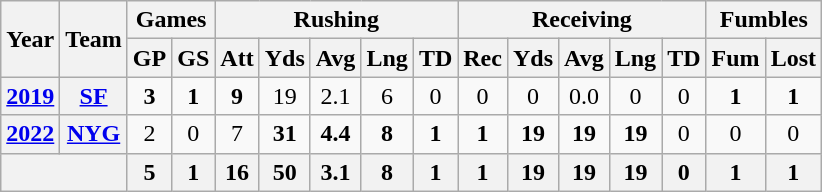<table class="wikitable" style="text-align:center">
<tr>
<th rowspan="2">Year</th>
<th rowspan="2">Team</th>
<th colspan="2">Games</th>
<th colspan="5">Rushing</th>
<th colspan="5">Receiving</th>
<th colspan="2">Fumbles</th>
</tr>
<tr>
<th>GP</th>
<th>GS</th>
<th>Att</th>
<th>Yds</th>
<th>Avg</th>
<th>Lng</th>
<th>TD</th>
<th>Rec</th>
<th>Yds</th>
<th>Avg</th>
<th>Lng</th>
<th>TD</th>
<th>Fum</th>
<th>Lost</th>
</tr>
<tr>
<th><a href='#'>2019</a></th>
<th><a href='#'>SF</a></th>
<td><strong>3</strong></td>
<td><strong>1</strong></td>
<td><strong>9</strong></td>
<td>19</td>
<td>2.1</td>
<td>6</td>
<td>0</td>
<td>0</td>
<td>0</td>
<td>0.0</td>
<td>0</td>
<td>0</td>
<td><strong>1</strong></td>
<td><strong>1</strong></td>
</tr>
<tr>
<th><a href='#'>2022</a></th>
<th><a href='#'>NYG</a></th>
<td>2</td>
<td>0</td>
<td>7</td>
<td><strong>31</strong></td>
<td><strong>4.4</strong></td>
<td><strong>8</strong></td>
<td><strong>1</strong></td>
<td><strong>1</strong></td>
<td><strong>19</strong></td>
<td><strong>19</strong></td>
<td><strong>19</strong></td>
<td>0</td>
<td>0</td>
<td>0</td>
</tr>
<tr>
<th colspan="2"></th>
<th>5</th>
<th>1</th>
<th>16</th>
<th>50</th>
<th>3.1</th>
<th>8</th>
<th>1</th>
<th>1</th>
<th>19</th>
<th>19</th>
<th>19</th>
<th>0</th>
<th>1</th>
<th>1</th>
</tr>
</table>
